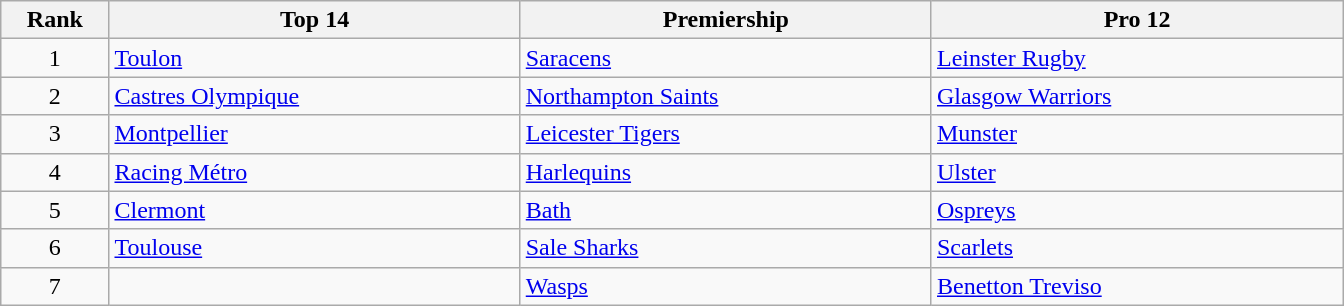<table class="wikitable">
<tr>
<th width=5%>Rank</th>
<th width=19%>Top 14</th>
<th width=19%>Premiership</th>
<th width=19%>Pro 12</th>
</tr>
<tr>
<td align=center>1</td>
<td> <a href='#'>Toulon</a></td>
<td> <a href='#'>Saracens</a></td>
<td> <a href='#'>Leinster Rugby</a></td>
</tr>
<tr>
<td align=center>2</td>
<td> <a href='#'>Castres Olympique</a></td>
<td> <a href='#'>Northampton Saints</a></td>
<td> <a href='#'>Glasgow Warriors</a></td>
</tr>
<tr>
<td align=center>3</td>
<td> <a href='#'>Montpellier</a></td>
<td> <a href='#'>Leicester Tigers</a></td>
<td> <a href='#'>Munster</a></td>
</tr>
<tr>
<td align=center>4</td>
<td> <a href='#'>Racing Métro</a></td>
<td> <a href='#'>Harlequins</a></td>
<td> <a href='#'>Ulster</a></td>
</tr>
<tr>
<td align=center>5</td>
<td> <a href='#'>Clermont</a></td>
<td> <a href='#'>Bath</a></td>
<td> <a href='#'>Ospreys</a></td>
</tr>
<tr>
<td align=center>6</td>
<td> <a href='#'>Toulouse</a></td>
<td> <a href='#'>Sale Sharks</a></td>
<td> <a href='#'>Scarlets</a></td>
</tr>
<tr>
<td align=center>7</td>
<td></td>
<td> <a href='#'>Wasps</a></td>
<td> <a href='#'>Benetton Treviso</a></td>
</tr>
</table>
